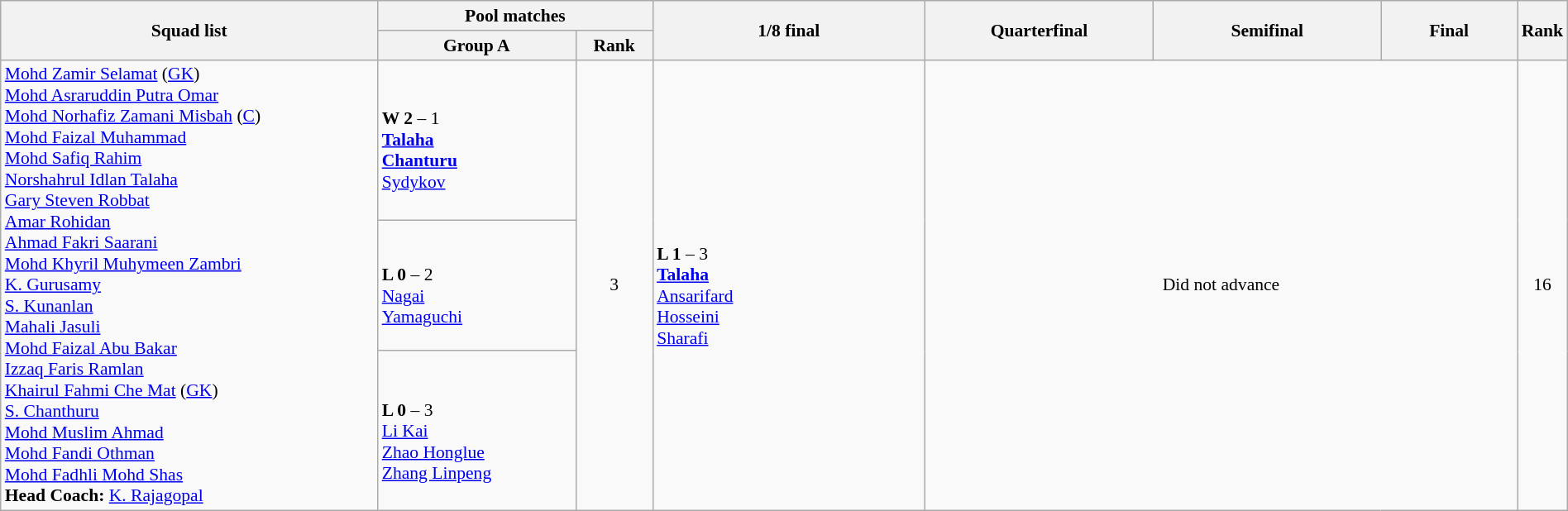<table class=wikitable width=100% style="text-align:left; font-size:90%">
<tr>
<th rowspan=2 width=25%>Squad list</th>
<th colspan=2>Pool matches</th>
<th rowspan=2 width=18%>1/8 final</th>
<th rowspan=2 width=15%>Quarterfinal</th>
<th rowspan=2 width=15%>Semifinal</th>
<th rowspan=2 width=15%>Final</th>
<th rowspan=2 width=5%>Rank</th>
</tr>
<tr>
<th width=13%>Group A</th>
<th width=5%>Rank</th>
</tr>
<tr>
<td rowspan="3"><a href='#'>Mohd Zamir Selamat</a> (<a href='#'>GK</a>)<br><a href='#'>Mohd Asraruddin Putra Omar</a><br><a href='#'>Mohd Norhafiz Zamani Misbah</a> (<a href='#'>C</a>)<br><a href='#'>Mohd Faizal Muhammad</a><br><a href='#'>Mohd Safiq Rahim</a><br><a href='#'>Norshahrul Idlan Talaha</a><br><a href='#'>Gary Steven Robbat</a><br><a href='#'>Amar Rohidan</a><br><a href='#'>Ahmad Fakri Saarani</a><br><a href='#'>Mohd Khyril Muhymeen Zambri</a><br><a href='#'>K. Gurusamy</a><br><a href='#'>S. Kunanlan</a><br><a href='#'>Mahali Jasuli</a><br><a href='#'>Mohd Faizal Abu Bakar</a><br><a href='#'>Izzaq Faris Ramlan</a><br><a href='#'>Khairul Fahmi Che Mat</a> (<a href='#'>GK</a>)<br><a href='#'>S. Chanthuru</a><br><a href='#'>Mohd Muslim Ahmad</a><br><a href='#'>Mohd Fandi Othman</a><br><a href='#'>Mohd Fadhli Mohd Shas</a><br><strong>Head Coach:</strong> <a href='#'>K. Rajagopal</a></td>
<td><br><strong>W 2</strong> – 1<br><strong><a href='#'>Talaha</a> <br><a href='#'>Chanturu</a> </strong><br><a href='#'>Sydykov</a> </td>
<td rowspan="3" align=center>3 <strong></strong></td>
<td rowspan="3"><br><strong>L 1</strong> – 3<br><strong><a href='#'>Talaha</a></strong><br><a href='#'>Ansarifard</a> <br><a href='#'>Hosseini</a> <br><a href='#'>Sharafi</a> </td>
<td rowspan=3 colspan=3 align=center>Did not advance</td>
<td rowspan=3 align=center>16</td>
</tr>
<tr>
<td><br><strong>L 0</strong> – 2<br><a href='#'>Nagai</a> <br><a href='#'>Yamaguchi</a> </td>
</tr>
<tr>
<td><br><strong>L 0</strong> – 3<br><a href='#'>Li Kai</a> <br><a href='#'>Zhao Honglue</a> <br><a href='#'>Zhang Linpeng</a> </td>
</tr>
</table>
